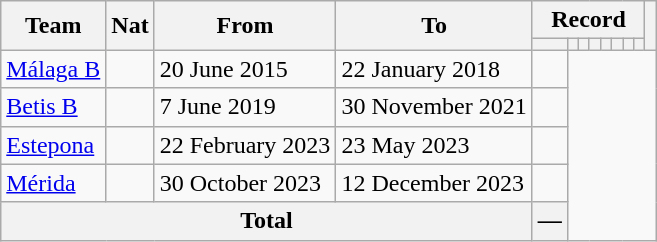<table class="wikitable" style="text-align: center">
<tr>
<th rowspan="2">Team</th>
<th rowspan="2">Nat</th>
<th rowspan="2">From</th>
<th rowspan="2">To</th>
<th colspan="8">Record</th>
<th rowspan=2></th>
</tr>
<tr>
<th></th>
<th></th>
<th></th>
<th></th>
<th></th>
<th></th>
<th></th>
<th></th>
</tr>
<tr>
<td align=left><a href='#'>Málaga B</a></td>
<td></td>
<td align=left>20 June 2015</td>
<td align=left>22 January 2018<br></td>
<td></td>
</tr>
<tr>
<td align=left><a href='#'>Betis B</a></td>
<td></td>
<td align=left>7 June 2019</td>
<td align=left>30 November 2021<br></td>
<td></td>
</tr>
<tr>
<td align=left><a href='#'>Estepona</a></td>
<td></td>
<td align=left>22 February 2023</td>
<td align=left>23 May 2023<br></td>
<td></td>
</tr>
<tr>
<td align=left><a href='#'>Mérida</a></td>
<td></td>
<td align=left>30 October 2023</td>
<td align=left>12 December 2023<br></td>
<td></td>
</tr>
<tr>
<th colspan="4">Total<br></th>
<th>—</th>
</tr>
</table>
